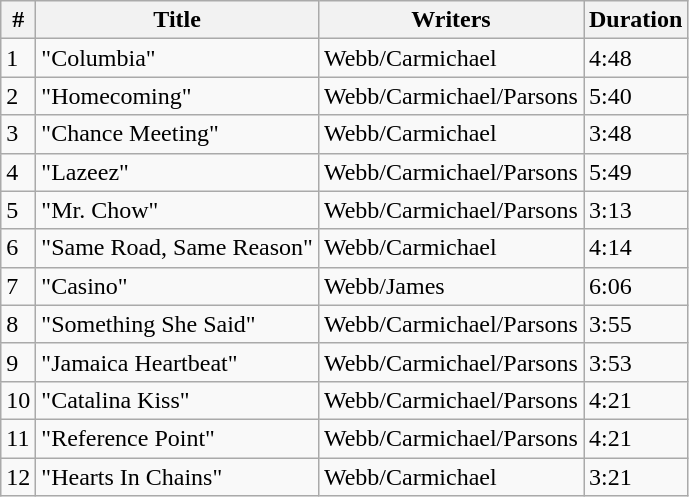<table class="wikitable">
<tr>
<th>#</th>
<th>Title</th>
<th>Writers</th>
<th>Duration</th>
</tr>
<tr>
<td>1</td>
<td>"Columbia"</td>
<td>Webb/Carmichael</td>
<td>4:48</td>
</tr>
<tr>
<td>2</td>
<td>"Homecoming"</td>
<td>Webb/Carmichael/Parsons</td>
<td>5:40</td>
</tr>
<tr>
<td>3</td>
<td>"Chance Meeting"</td>
<td>Webb/Carmichael</td>
<td>3:48</td>
</tr>
<tr>
<td>4</td>
<td>"Lazeez"</td>
<td>Webb/Carmichael/Parsons</td>
<td>5:49</td>
</tr>
<tr>
<td>5</td>
<td>"Mr. Chow"</td>
<td>Webb/Carmichael/Parsons</td>
<td>3:13</td>
</tr>
<tr>
<td>6</td>
<td>"Same Road, Same Reason"</td>
<td>Webb/Carmichael</td>
<td>4:14</td>
</tr>
<tr>
<td>7</td>
<td>"Casino"</td>
<td>Webb/James</td>
<td>6:06</td>
</tr>
<tr>
<td>8</td>
<td>"Something She Said"</td>
<td>Webb/Carmichael/Parsons</td>
<td>3:55</td>
</tr>
<tr>
<td>9</td>
<td>"Jamaica Heartbeat"</td>
<td>Webb/Carmichael/Parsons</td>
<td>3:53</td>
</tr>
<tr>
<td>10</td>
<td>"Catalina Kiss"</td>
<td>Webb/Carmichael/Parsons</td>
<td>4:21</td>
</tr>
<tr>
<td>11</td>
<td>"Reference Point"</td>
<td>Webb/Carmichael/Parsons</td>
<td>4:21</td>
</tr>
<tr>
<td>12</td>
<td>"Hearts In Chains"</td>
<td>Webb/Carmichael</td>
<td>3:21</td>
</tr>
</table>
